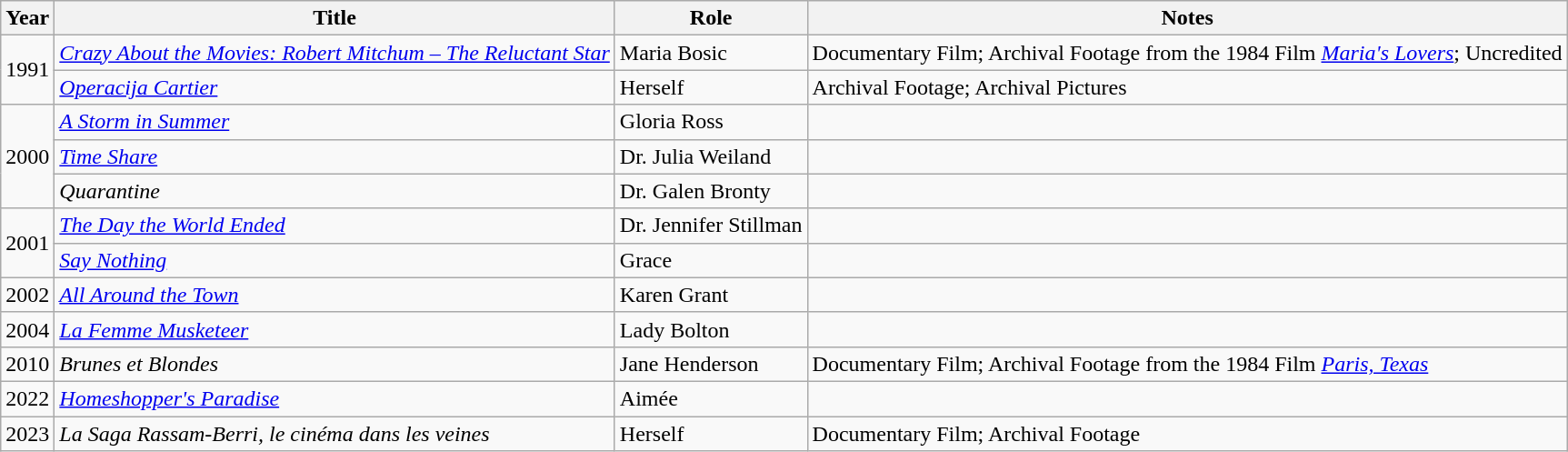<table class="wikitable sortable">
<tr>
<th scope="col">Year</th>
<th scope="col">Title</th>
<th scope="col">Role</th>
<th class="unsortable" scope="col">Notes</th>
</tr>
<tr>
<td rowspan="2">1991</td>
<td><em><a href='#'>Crazy About the Movies: Robert Mitchum – The Reluctant Star</a></em></td>
<td>Maria Bosic</td>
<td>Documentary Film; Archival Footage from the 1984 Film <em><a href='#'>Maria's Lovers</a></em>; Uncredited</td>
</tr>
<tr>
<td><em><a href='#'>Operacija Cartier</a></em></td>
<td>Herself</td>
<td>Archival Footage; Archival Pictures</td>
</tr>
<tr>
<td rowspan="3">2000</td>
<td><em><a href='#'>A Storm in Summer</a></em></td>
<td>Gloria Ross</td>
<td></td>
</tr>
<tr>
<td><em><a href='#'>Time Share</a></em></td>
<td>Dr. Julia Weiland</td>
<td></td>
</tr>
<tr>
<td><em>Quarantine</em></td>
<td>Dr. Galen Bronty</td>
<td></td>
</tr>
<tr>
<td rowspan="2">2001</td>
<td><em><a href='#'>The Day the World Ended</a></em></td>
<td>Dr. Jennifer Stillman</td>
<td></td>
</tr>
<tr>
<td><em><a href='#'>Say Nothing</a></em></td>
<td>Grace</td>
<td></td>
</tr>
<tr>
<td>2002</td>
<td><em><a href='#'>All Around the Town</a></em></td>
<td>Karen Grant</td>
<td></td>
</tr>
<tr>
<td>2004</td>
<td><em><a href='#'>La Femme Musketeer</a></em></td>
<td>Lady Bolton</td>
<td></td>
</tr>
<tr>
<td>2010</td>
<td><em>Brunes et Blondes</em></td>
<td>Jane Henderson</td>
<td>Documentary Film; Archival Footage from the 1984 Film <em><a href='#'>Paris, Texas</a></em></td>
</tr>
<tr>
<td>2022</td>
<td><em><a href='#'>Homeshopper's Paradise</a></em></td>
<td>Aimée</td>
<td></td>
</tr>
<tr>
<td>2023</td>
<td><em>La Saga Rassam-Berri, le cinéma dans les veines</em></td>
<td>Herself</td>
<td>Documentary Film; Archival Footage</td>
</tr>
</table>
